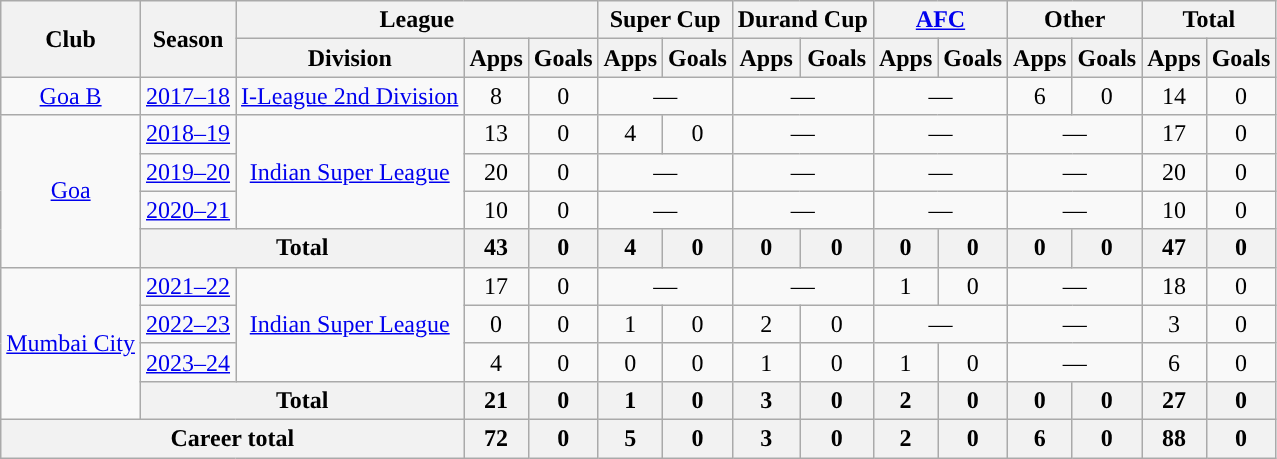<table class="wikitable" style="text-align: center;">
<tr>
<th rowspan="2">Club</th>
<th rowspan="2">Season</th>
<th colspan="3">League</th>
<th colspan="2">Super Cup</th>
<th colspan="2">Durand Cup</th>
<th colspan="2"><a href='#'>AFC</a></th>
<th colspan="2">Other</th>
<th colspan="2">Total</th>
</tr>
<tr>
<th>Division</th>
<th>Apps</th>
<th>Goals</th>
<th>Apps</th>
<th>Goals</th>
<th>Apps</th>
<th>Goals</th>
<th>Apps</th>
<th>Goals</th>
<th>Apps</th>
<th>Goals</th>
<th>Apps</th>
<th>Goals</th>
</tr>
<tr>
<td><a href='#'>Goa B</a></td>
<td><a href='#'>2017–18</a></td>
<td><a href='#'>I-League 2nd Division</a></td>
<td>8</td>
<td>0</td>
<td colspan="2">—</td>
<td colspan="2">—</td>
<td colspan="2">—</td>
<td>6</td>
<td>0</td>
<td>14</td>
<td>0</td>
</tr>
<tr>
<td rowspan="4"><a href='#'>Goa</a></td>
<td><a href='#'>2018–19</a></td>
<td rowspan="3"><a href='#'>Indian Super League</a></td>
<td>13</td>
<td>0</td>
<td>4</td>
<td>0</td>
<td colspan="2">—</td>
<td colspan="2">—</td>
<td colspan="2">—</td>
<td>17</td>
<td>0</td>
</tr>
<tr>
<td><a href='#'>2019–20</a></td>
<td>20</td>
<td>0</td>
<td colspan="2">—</td>
<td colspan="2">—</td>
<td colspan="2">—</td>
<td colspan="2">—</td>
<td>20</td>
<td>0</td>
</tr>
<tr>
<td><a href='#'>2020–21</a></td>
<td>10</td>
<td>0</td>
<td colspan="2">—</td>
<td colspan="2">—</td>
<td colspan="2">—</td>
<td colspan="2">—</td>
<td>10</td>
<td>0</td>
</tr>
<tr>
<th colspan="2">Total</th>
<th>43</th>
<th>0</th>
<th>4</th>
<th>0</th>
<th>0</th>
<th>0</th>
<th>0</th>
<th>0</th>
<th>0</th>
<th>0</th>
<th>47</th>
<th>0</th>
</tr>
<tr>
<td rowspan="4"><a href='#'>Mumbai City</a></td>
<td><a href='#'>2021–22</a></td>
<td rowspan="3"><a href='#'>Indian Super League</a></td>
<td>17</td>
<td>0</td>
<td colspan="2">—</td>
<td colspan="2">—</td>
<td>1</td>
<td>0</td>
<td colspan="2">—</td>
<td>18</td>
<td>0</td>
</tr>
<tr>
<td><a href='#'>2022–23</a></td>
<td>0</td>
<td>0</td>
<td>1</td>
<td>0</td>
<td>2</td>
<td>0</td>
<td colspan="2">—</td>
<td colspan="2">—</td>
<td>3</td>
<td>0</td>
</tr>
<tr>
<td><a href='#'>2023–24</a></td>
<td>4</td>
<td>0</td>
<td>0</td>
<td>0</td>
<td>1</td>
<td>0</td>
<td>1</td>
<td>0</td>
<td colspan="2">—</td>
<td>6</td>
<td>0</td>
</tr>
<tr>
<th colspan="2">Total</th>
<th>21</th>
<th>0</th>
<th>1</th>
<th>0</th>
<th>3</th>
<th>0</th>
<th>2</th>
<th>0</th>
<th>0</th>
<th>0</th>
<th>27</th>
<th>0</th>
</tr>
<tr>
<th colspan="3">Career total</th>
<th>72</th>
<th>0</th>
<th>5</th>
<th>0</th>
<th>3</th>
<th>0</th>
<th>2</th>
<th>0</th>
<th>6</th>
<th>0</th>
<th>88</th>
<th>0</th>
</tr>
</table>
